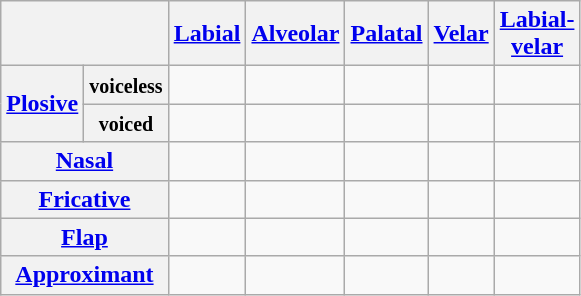<table class=wikitable style=text-align:center>
<tr>
<th colspan=2></th>
<th><a href='#'>Labial</a></th>
<th><a href='#'>Alveolar</a></th>
<th><a href='#'>Palatal</a></th>
<th><a href='#'>Velar</a></th>
<th><a href='#'>Labial-<br>velar</a></th>
</tr>
<tr>
<th rowspan=2><a href='#'>Plosive</a></th>
<th><small>voiceless</small></th>
<td></td>
<td></td>
<td></td>
<td></td>
<td></td>
</tr>
<tr>
<th><small>voiced</small></th>
<td></td>
<td></td>
<td></td>
<td></td>
<td></td>
</tr>
<tr>
<th colspan=2><a href='#'>Nasal</a></th>
<td></td>
<td></td>
<td></td>
<td></td>
<td></td>
</tr>
<tr>
<th colspan=2><a href='#'>Fricative</a></th>
<td></td>
<td></td>
<td></td>
<td></td>
<td></td>
</tr>
<tr>
<th colspan=2><a href='#'>Flap</a></th>
<td></td>
<td></td>
<td></td>
<td></td>
<td></td>
</tr>
<tr>
<th colspan=2><a href='#'>Approximant</a></th>
<td></td>
<td></td>
<td></td>
<td></td>
<td></td>
</tr>
</table>
